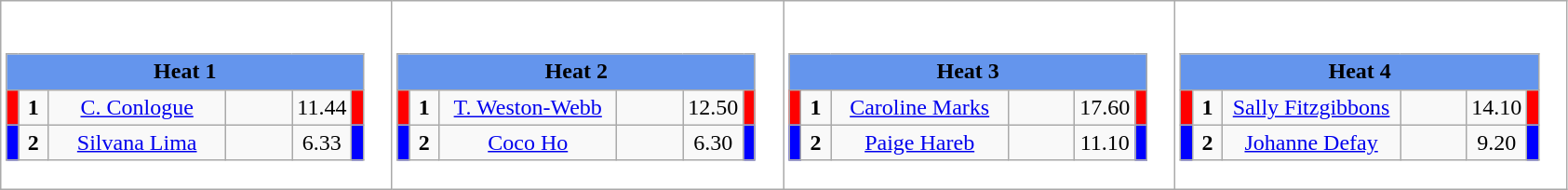<table class="wikitable" style="background:#fff;">
<tr>
<td><div><br><table class="wikitable">
<tr>
<td colspan="6"  style="text-align:center; background:#6495ed;"><strong>Heat 1</strong></td>
</tr>
<tr>
<td style="width:01px; background: #f00;"></td>
<td style="width:14px; text-align:center;"><strong>1</strong></td>
<td style="width:120px; text-align:center;"><a href='#'>C. Conlogue</a></td>
<td style="width:40px; text-align:center;"></td>
<td style="width:20px; text-align:center;">11.44</td>
<td style="width:01px; background: #f00;"></td>
</tr>
<tr>
<td style="width:01px; background: #00f;"></td>
<td style="width:14px; text-align:center;"><strong>2</strong></td>
<td style="width:120px; text-align:center;"><a href='#'>Silvana Lima</a></td>
<td style="width:40px; text-align:center;"></td>
<td style="width:20px; text-align:center;">6.33</td>
<td style="width:01px; background: #00f;"></td>
</tr>
</table>
</div></td>
<td><div><br><table class="wikitable">
<tr>
<td colspan="6"  style="text-align:center; background:#6495ed;"><strong>Heat 2</strong></td>
</tr>
<tr>
<td style="width:01px; background: #f00;"></td>
<td style="width:14px; text-align:center;"><strong>1</strong></td>
<td style="width:120px; text-align:center;"><a href='#'>T. Weston-Webb</a></td>
<td style="width:40px; text-align:center;"></td>
<td style="width:20px; text-align:center;">12.50</td>
<td style="width:01px; background: #f00;"></td>
</tr>
<tr>
<td style="width:01px; background: #00f;"></td>
<td style="width:14px; text-align:center;"><strong>2</strong></td>
<td style="width:120px; text-align:center;"><a href='#'>Coco Ho</a></td>
<td style="width:40px; text-align:center;"></td>
<td style="width:20px; text-align:center;">6.30</td>
<td style="width:01px; background: #00f;"></td>
</tr>
</table>
</div></td>
<td><div><br><table class="wikitable">
<tr>
<td colspan="6"  style="text-align:center; background:#6495ed;"><strong>Heat 3</strong></td>
</tr>
<tr>
<td style="width:01px; background: #f00;"></td>
<td style="width:14px; text-align:center;"><strong>1</strong></td>
<td style="width:120px; text-align:center;"><a href='#'>Caroline Marks</a></td>
<td style="width:40px; text-align:center;"></td>
<td style="width:20px; text-align:center;">17.60</td>
<td style="width:01px; background: #f00;"></td>
</tr>
<tr>
<td style="width:01px; background: #00f;"></td>
<td style="width:14px; text-align:center;"><strong>2</strong></td>
<td style="width:120px; text-align:center;"><a href='#'>Paige Hareb</a></td>
<td style="width:40px; text-align:center;"></td>
<td style="width:20px; text-align:center;">11.10</td>
<td style="width:01px; background: #00f;"></td>
</tr>
</table>
</div></td>
<td><div><br><table class="wikitable">
<tr>
<td colspan="6"  style="text-align:center; background:#6495ed;"><strong>Heat 4</strong></td>
</tr>
<tr>
<td style="width:01px; background: #f00;"></td>
<td style="width:14px; text-align:center;"><strong>1</strong></td>
<td style="width:120px; text-align:center;"><a href='#'>Sally Fitzgibbons</a></td>
<td style="width:40px; text-align:center;"></td>
<td style="width:20px; text-align:center;">14.10</td>
<td style="width:01px; background: #f00;"></td>
</tr>
<tr>
<td style="width:01px; background: #00f;"></td>
<td style="width:14px; text-align:center;"><strong>2</strong></td>
<td style="width:120px; text-align:center;"><a href='#'>Johanne Defay</a></td>
<td style="width:40px; text-align:center;"></td>
<td style="width:20px; text-align:center;">9.20</td>
<td style="width:01px; background: #00f;"></td>
</tr>
</table>
</div></td>
</tr>
</table>
